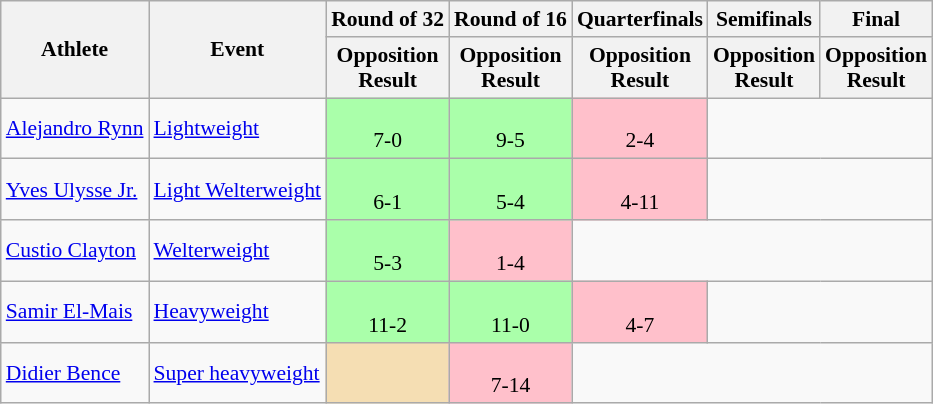<table class="wikitable" style="font-size:90%">
<tr>
<th rowspan="2">Athlete</th>
<th rowspan="2">Event</th>
<th>Round of 32</th>
<th>Round of 16</th>
<th>Quarterfinals</th>
<th>Semifinals</th>
<th>Final</th>
</tr>
<tr>
<th>Opposition<br>Result</th>
<th>Opposition<br>Result</th>
<th>Opposition<br>Result</th>
<th>Opposition<br>Result</th>
<th>Opposition<br>Result</th>
</tr>
<tr>
<td><a href='#'>Alejandro Rynn</a></td>
<td><a href='#'>Lightweight</a></td>
<td style="text-align:center;background:#afa;"><br>7-0</td>
<td style="text-align:center;background:#afa;"><br>9-5</td>
<td style="text-align:center;background:pink;"><br>2-4</td>
<td colspan=2></td>
</tr>
<tr>
<td><a href='#'>Yves Ulysse Jr.</a></td>
<td><a href='#'>Light Welterweight</a></td>
<td style="text-align:center;background:#afa;"><br>6-1</td>
<td style="text-align:center;background:#afa;"><br>5-4</td>
<td style="text-align:center;background:pink;"><br>4-11</td>
<td colspan=2></td>
</tr>
<tr>
<td><a href='#'>Custio Clayton</a></td>
<td><a href='#'>Welterweight</a></td>
<td style="text-align:center;background:#afa;"><br>5-3</td>
<td style="text-align:center;background:pink;"><br>1-4</td>
<td colspan=3></td>
</tr>
<tr>
<td><a href='#'>Samir El-Mais</a></td>
<td><a href='#'>Heavyweight</a></td>
<td style="text-align:center;background:#afa;"><br>11-2</td>
<td style="text-align:center;background:#afa;"><br>11-0</td>
<td style="text-align:center;background:pink;"><br>4-7</td>
<td colspan=2></td>
</tr>
<tr>
<td><a href='#'>Didier Bence</a></td>
<td><a href='#'>Super heavyweight</a></td>
<td style="background:wheat;"></td>
<td style="text-align:center;background:pink;"><br>7-14</td>
<td colspan=3></td>
</tr>
</table>
